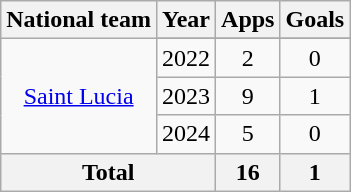<table class="wikitable" style="text-align: center">
<tr>
<th>National team</th>
<th>Year</th>
<th>Apps</th>
<th>Goals</th>
</tr>
<tr>
<td rowspan="4"><a href='#'>Saint Lucia</a></td>
</tr>
<tr>
<td>2022</td>
<td>2</td>
<td>0</td>
</tr>
<tr>
<td>2023</td>
<td>9</td>
<td>1</td>
</tr>
<tr>
<td>2024</td>
<td>5</td>
<td>0</td>
</tr>
<tr>
<th colspan="2">Total</th>
<th>16</th>
<th>1</th>
</tr>
</table>
